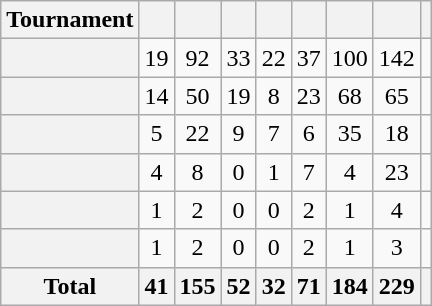<table class="wikitable plainrowheaders sortable">
<tr>
<th>Tournament</th>
<th scope=col></th>
<th scope=col></th>
<th scope=col></th>
<th scope=col></th>
<th scope=col></th>
<th scope=col></th>
<th scope=col></th>
<th scope=col></th>
</tr>
<tr>
<th scope=row align=left></th>
<td align=center>19</td>
<td align=center>92</td>
<td align=center>33</td>
<td align=center>22</td>
<td align=center>37</td>
<td align=center>100</td>
<td align=center>142</td>
<td align=center></td>
</tr>
<tr>
<th scope=row align=left></th>
<td align=center>14</td>
<td align=center>50</td>
<td align=center>19</td>
<td align=center>8</td>
<td align=center>23</td>
<td align=center>68</td>
<td align=center>65</td>
<td align=center></td>
</tr>
<tr>
<th scope=row align=left></th>
<td align=center>5</td>
<td align=center>22</td>
<td align=center>9</td>
<td align=center>7</td>
<td align=center>6</td>
<td align=center>35</td>
<td align=center>18</td>
<td align=center></td>
</tr>
<tr>
<th scope=row align=left></th>
<td align=center>4</td>
<td align=center>8</td>
<td align=center>0</td>
<td align=center>1</td>
<td align=center>7</td>
<td align=center>4</td>
<td align=center>23</td>
<td align=center></td>
</tr>
<tr>
<th scope=row align=left></th>
<td align=center>1</td>
<td align=center>2</td>
<td align=center>0</td>
<td align=center>0</td>
<td align=center>2</td>
<td align=center>1</td>
<td align=center>4</td>
<td align=center></td>
</tr>
<tr>
<th scope=row align=left></th>
<td align=center>1</td>
<td align=center>2</td>
<td align=center>0</td>
<td align=center>0</td>
<td align=center>2</td>
<td align=center>1</td>
<td align=center>3</td>
<td align=center></td>
</tr>
<tr class=sortbottom>
<th scope=row><strong>Total</strong></th>
<th align=center>41</th>
<th align=center>155</th>
<th align=center>52</th>
<th align=center>32</th>
<th align=center>71</th>
<th align=center>184</th>
<th align=center>229</th>
<th align=center></th>
</tr>
</table>
